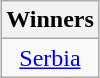<table class=wikitable style="text-align:center; margin:auto">
<tr>
<th>Winners</th>
</tr>
<tr>
<td> <a href='#'>Serbia</a></td>
</tr>
</table>
